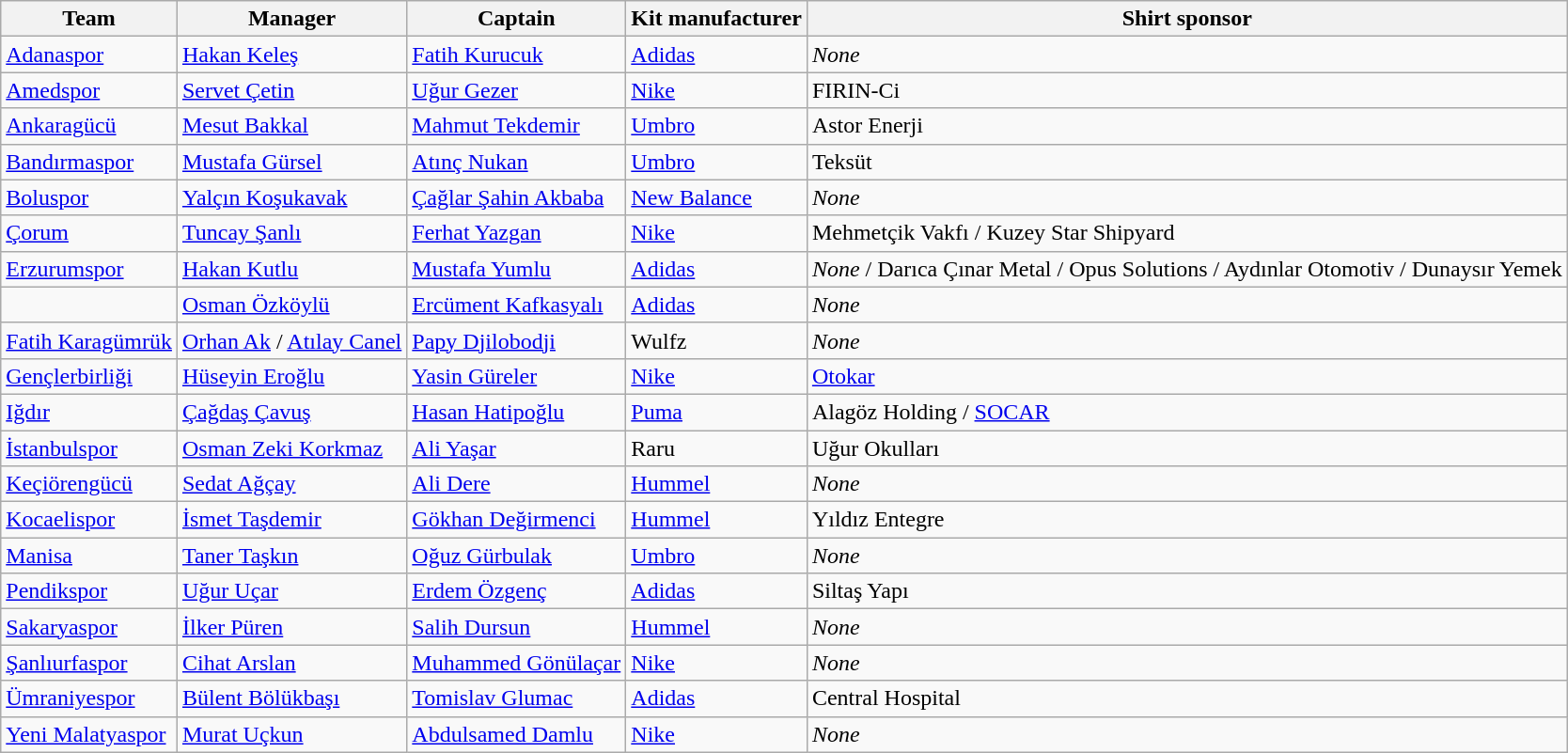<table class="wikitable sortable" style="text-align: left;">
<tr>
<th>Team</th>
<th>Manager</th>
<th>Captain</th>
<th>Kit manufacturer</th>
<th>Shirt sponsor</th>
</tr>
<tr>
<td><a href='#'>Adanaspor</a></td>
<td> <a href='#'>Hakan Keleş</a></td>
<td> <a href='#'>Fatih Kurucuk</a></td>
<td><a href='#'>Adidas</a></td>
<td><em>None</em></td>
</tr>
<tr>
<td><a href='#'>Amedspor</a></td>
<td> <a href='#'>Servet Çetin</a></td>
<td> <a href='#'>Uğur Gezer</a></td>
<td><a href='#'>Nike</a></td>
<td>FIRIN-Ci</td>
</tr>
<tr>
<td><a href='#'>Ankaragücü</a></td>
<td> <a href='#'>Mesut Bakkal</a></td>
<td> <a href='#'>Mahmut Tekdemir</a></td>
<td><a href='#'>Umbro</a></td>
<td>Astor Enerji</td>
</tr>
<tr>
<td><a href='#'>Bandırmaspor</a></td>
<td> <a href='#'>Mustafa Gürsel</a></td>
<td> <a href='#'>Atınç Nukan</a></td>
<td><a href='#'>Umbro</a></td>
<td>Teksüt</td>
</tr>
<tr>
<td><a href='#'>Boluspor</a></td>
<td> <a href='#'>Yalçın Koşukavak</a></td>
<td> <a href='#'>Çağlar Şahin Akbaba</a></td>
<td><a href='#'>New Balance</a></td>
<td><em>None</em></td>
</tr>
<tr>
<td><a href='#'>Çorum</a></td>
<td> <a href='#'>Tuncay Şanlı</a></td>
<td> <a href='#'>Ferhat Yazgan</a></td>
<td><a href='#'>Nike</a></td>
<td>Mehmetçik Vakfı / Kuzey Star Shipyard</td>
</tr>
<tr>
<td><a href='#'>Erzurumspor</a></td>
<td> <a href='#'>Hakan Kutlu</a></td>
<td> <a href='#'>Mustafa Yumlu</a></td>
<td><a href='#'>Adidas</a></td>
<td><em>None</em> / Darıca Çınar Metal / Opus Solutions / Aydınlar Otomotiv / Dunaysır Yemek</td>
</tr>
<tr>
<td><a href='#'></a></td>
<td> <a href='#'>Osman Özköylü</a></td>
<td> <a href='#'>Ercüment Kafkasyalı</a></td>
<td><a href='#'>Adidas</a></td>
<td><em>None</em></td>
</tr>
<tr>
<td><a href='#'>Fatih Karagümrük</a></td>
<td> <a href='#'>Orhan Ak</a> /  <a href='#'>Atılay Canel</a></td>
<td> <a href='#'>Papy Djilobodji</a></td>
<td>Wulfz</td>
<td><em>None</em></td>
</tr>
<tr>
<td><a href='#'>Gençlerbirliği</a></td>
<td> <a href='#'>Hüseyin Eroğlu</a></td>
<td> <a href='#'>Yasin Güreler</a></td>
<td><a href='#'>Nike</a></td>
<td><a href='#'>Otokar</a></td>
</tr>
<tr>
<td><a href='#'>Iğdır</a></td>
<td> <a href='#'>Çağdaş Çavuş</a></td>
<td> <a href='#'>Hasan Hatipoğlu</a></td>
<td><a href='#'>Puma</a></td>
<td>Alagöz Holding / <a href='#'>SOCAR</a></td>
</tr>
<tr>
<td><a href='#'>İstanbulspor</a></td>
<td> <a href='#'>Osman Zeki Korkmaz</a></td>
<td> <a href='#'>Ali Yaşar</a></td>
<td>Raru</td>
<td>Uğur Okulları</td>
</tr>
<tr>
<td><a href='#'>Keçiörengücü</a></td>
<td> <a href='#'>Sedat Ağçay</a></td>
<td> <a href='#'>Ali Dere</a></td>
<td><a href='#'>Hummel</a></td>
<td><em>None</em></td>
</tr>
<tr>
<td><a href='#'>Kocaelispor</a></td>
<td> <a href='#'>İsmet Taşdemir</a></td>
<td> <a href='#'>Gökhan Değirmenci</a></td>
<td><a href='#'>Hummel</a></td>
<td>Yıldız Entegre</td>
</tr>
<tr>
<td><a href='#'>Manisa</a></td>
<td> <a href='#'>Taner Taşkın</a></td>
<td> <a href='#'>Oğuz Gürbulak</a></td>
<td><a href='#'>Umbro</a></td>
<td><em>None</em></td>
</tr>
<tr>
<td><a href='#'>Pendikspor</a></td>
<td> <a href='#'>Uğur Uçar</a></td>
<td> <a href='#'>Erdem Özgenç</a></td>
<td><a href='#'>Adidas</a></td>
<td>Siltaş Yapı</td>
</tr>
<tr>
<td><a href='#'>Sakaryaspor</a></td>
<td> <a href='#'>İlker Püren</a></td>
<td> <a href='#'>Salih Dursun</a></td>
<td><a href='#'>Hummel</a></td>
<td><em>None</em></td>
</tr>
<tr>
<td><a href='#'>Şanlıurfaspor</a></td>
<td> <a href='#'>Cihat Arslan</a></td>
<td> <a href='#'>Muhammed Gönülaçar</a></td>
<td><a href='#'>Nike</a></td>
<td><em>None</em></td>
</tr>
<tr>
<td><a href='#'>Ümraniyespor</a></td>
<td> <a href='#'>Bülent Bölükbaşı</a></td>
<td> <a href='#'>Tomislav Glumac</a></td>
<td><a href='#'>Adidas</a></td>
<td>Central Hospital</td>
</tr>
<tr>
<td><a href='#'>Yeni Malatyaspor</a></td>
<td> <a href='#'>Murat Uçkun</a></td>
<td> <a href='#'>Abdulsamed Damlu</a></td>
<td><a href='#'>Nike</a></td>
<td><em>None</em></td>
</tr>
</table>
